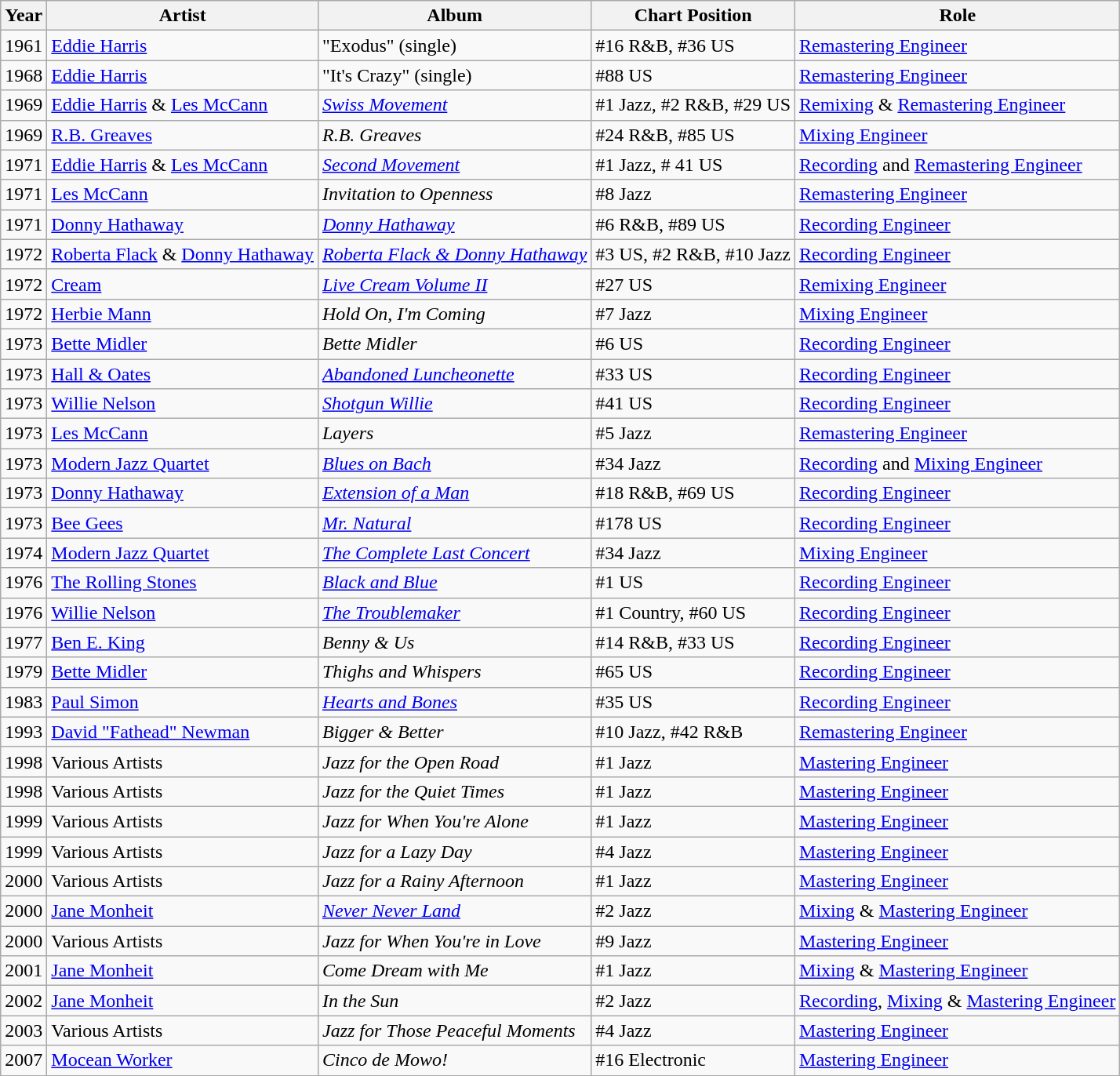<table class="wikitable">
<tr>
<th>Year</th>
<th>Artist</th>
<th>Album</th>
<th>Chart Position</th>
<th>Role</th>
</tr>
<tr>
<td>1961</td>
<td><a href='#'>Eddie Harris</a></td>
<td>"Exodus" (single)</td>
<td>#16 R&B, #36 US</td>
<td><a href='#'>Remastering Engineer</a></td>
</tr>
<tr>
<td>1968</td>
<td><a href='#'>Eddie Harris</a></td>
<td>"It's Crazy" (single)</td>
<td>#88 US</td>
<td><a href='#'>Remastering Engineer</a></td>
</tr>
<tr>
<td>1969</td>
<td><a href='#'>Eddie Harris</a> & <a href='#'>Les McCann</a></td>
<td><em><a href='#'>Swiss Movement</a></em></td>
<td>#1 Jazz, #2 R&B, #29 US</td>
<td><a href='#'>Remixing</a> & <a href='#'>Remastering Engineer</a></td>
</tr>
<tr>
<td>1969</td>
<td><a href='#'>R.B. Greaves</a></td>
<td><em>R.B. Greaves</em></td>
<td>#24 R&B, #85 US</td>
<td><a href='#'>Mixing Engineer</a></td>
</tr>
<tr>
<td>1971</td>
<td><a href='#'>Eddie Harris</a> & <a href='#'>Les McCann</a></td>
<td><em><a href='#'>Second Movement</a></em></td>
<td>#1 Jazz, # 41 US</td>
<td><a href='#'>Recording</a> and <a href='#'>Remastering Engineer</a></td>
</tr>
<tr>
<td>1971</td>
<td><a href='#'>Les McCann</a></td>
<td><em>Invitation to Openness</em></td>
<td>#8 Jazz</td>
<td><a href='#'>Remastering Engineer</a></td>
</tr>
<tr>
<td>1971</td>
<td><a href='#'>Donny Hathaway</a></td>
<td><em><a href='#'>Donny Hathaway</a></em></td>
<td>#6 R&B, #89 US</td>
<td><a href='#'>Recording Engineer</a></td>
</tr>
<tr>
<td>1972</td>
<td><a href='#'>Roberta Flack</a> & <a href='#'>Donny Hathaway</a></td>
<td><em><a href='#'>Roberta Flack & Donny Hathaway</a></em></td>
<td>#3 US, #2 R&B, #10 Jazz</td>
<td><a href='#'>Recording Engineer</a></td>
</tr>
<tr>
<td>1972</td>
<td><a href='#'>Cream</a></td>
<td><em><a href='#'>Live Cream Volume II</a></em></td>
<td>#27 US</td>
<td><a href='#'>Remixing Engineer</a></td>
</tr>
<tr>
<td>1972</td>
<td><a href='#'>Herbie Mann</a></td>
<td><em>Hold On, I'm Coming</em></td>
<td>#7 Jazz</td>
<td><a href='#'>Mixing Engineer</a></td>
</tr>
<tr>
<td>1973</td>
<td><a href='#'>Bette Midler</a></td>
<td><em>Bette Midler</em></td>
<td>#6 US</td>
<td><a href='#'>Recording Engineer</a></td>
</tr>
<tr>
<td>1973</td>
<td><a href='#'>Hall & Oates</a></td>
<td><em><a href='#'>Abandoned Luncheonette</a></em></td>
<td>#33 US</td>
<td><a href='#'>Recording Engineer</a></td>
</tr>
<tr>
<td>1973</td>
<td><a href='#'>Willie Nelson</a></td>
<td><em><a href='#'>Shotgun Willie</a></em></td>
<td>#41 US</td>
<td><a href='#'>Recording Engineer</a></td>
</tr>
<tr>
<td>1973</td>
<td><a href='#'>Les McCann</a></td>
<td><em>Layers</em></td>
<td>#5 Jazz</td>
<td><a href='#'>Remastering Engineer</a></td>
</tr>
<tr>
<td>1973</td>
<td><a href='#'>Modern Jazz Quartet</a></td>
<td><em><a href='#'>Blues on Bach</a></em></td>
<td>#34 Jazz</td>
<td><a href='#'>Recording</a> and <a href='#'>Mixing Engineer</a></td>
</tr>
<tr>
<td>1973</td>
<td><a href='#'>Donny Hathaway</a></td>
<td><em><a href='#'>Extension of a Man</a></em></td>
<td>#18 R&B, #69 US</td>
<td><a href='#'>Recording Engineer</a></td>
</tr>
<tr>
<td>1973</td>
<td><a href='#'>Bee Gees</a></td>
<td><em><a href='#'>Mr. Natural</a></em></td>
<td>#178 US</td>
<td><a href='#'>Recording Engineer</a></td>
</tr>
<tr>
<td>1974</td>
<td><a href='#'>Modern Jazz Quartet</a></td>
<td><em><a href='#'>The Complete Last Concert</a></em></td>
<td>#34 Jazz</td>
<td><a href='#'>Mixing Engineer</a></td>
</tr>
<tr>
<td>1976</td>
<td><a href='#'>The Rolling Stones</a></td>
<td><em><a href='#'>Black and Blue</a></em></td>
<td>#1 US</td>
<td><a href='#'>Recording Engineer</a></td>
</tr>
<tr>
<td>1976</td>
<td><a href='#'>Willie Nelson</a></td>
<td><em><a href='#'>The Troublemaker</a></em></td>
<td>#1 Country, #60 US</td>
<td><a href='#'>Recording Engineer</a></td>
</tr>
<tr>
<td>1977</td>
<td><a href='#'>Ben E. King</a></td>
<td><em>Benny & Us</em></td>
<td>#14 R&B, #33 US</td>
<td><a href='#'>Recording Engineer</a></td>
</tr>
<tr>
<td>1979</td>
<td><a href='#'>Bette Midler</a></td>
<td><em>Thighs and Whispers</em></td>
<td>#65 US</td>
<td><a href='#'>Recording Engineer</a></td>
</tr>
<tr>
<td>1983</td>
<td><a href='#'>Paul Simon</a></td>
<td><em><a href='#'>Hearts and Bones</a></em></td>
<td>#35 US</td>
<td><a href='#'>Recording Engineer</a></td>
</tr>
<tr>
<td>1993</td>
<td><a href='#'>David "Fathead" Newman</a></td>
<td><em>Bigger & Better</em></td>
<td>#10 Jazz, #42 R&B</td>
<td><a href='#'>Remastering Engineer</a></td>
</tr>
<tr>
<td>1998</td>
<td>Various Artists</td>
<td><em>Jazz for the Open Road</em></td>
<td>#1 Jazz</td>
<td><a href='#'>Mastering Engineer</a></td>
</tr>
<tr>
<td>1998</td>
<td>Various Artists</td>
<td><em>Jazz for the Quiet Times</em></td>
<td>#1 Jazz</td>
<td><a href='#'>Mastering Engineer</a></td>
</tr>
<tr>
<td>1999</td>
<td>Various Artists</td>
<td><em>Jazz for When You're Alone</em></td>
<td>#1 Jazz</td>
<td><a href='#'>Mastering Engineer</a></td>
</tr>
<tr>
<td>1999</td>
<td>Various Artists</td>
<td><em>Jazz for a Lazy Day</em></td>
<td>#4 Jazz</td>
<td><a href='#'>Mastering Engineer</a></td>
</tr>
<tr>
<td>2000</td>
<td>Various Artists</td>
<td><em>Jazz for a Rainy Afternoon</em></td>
<td>#1 Jazz</td>
<td><a href='#'>Mastering Engineer</a></td>
</tr>
<tr>
<td>2000</td>
<td><a href='#'>Jane Monheit</a></td>
<td><em><a href='#'>Never Never Land</a></em></td>
<td>#2 Jazz</td>
<td><a href='#'>Mixing</a> & <a href='#'>Mastering Engineer</a></td>
</tr>
<tr>
<td>2000</td>
<td>Various Artists</td>
<td><em>Jazz for When You're in Love</em></td>
<td>#9 Jazz</td>
<td><a href='#'>Mastering Engineer</a></td>
</tr>
<tr>
<td>2001</td>
<td><a href='#'>Jane Monheit</a></td>
<td><em>Come Dream with Me</em></td>
<td>#1 Jazz</td>
<td><a href='#'>Mixing</a> & <a href='#'>Mastering Engineer</a></td>
</tr>
<tr>
<td>2002</td>
<td><a href='#'>Jane Monheit</a></td>
<td><em>In the Sun</em></td>
<td>#2 Jazz</td>
<td><a href='#'>Recording</a>, <a href='#'>Mixing</a> & <a href='#'>Mastering Engineer</a></td>
</tr>
<tr>
<td>2003</td>
<td>Various Artists</td>
<td><em>Jazz for Those Peaceful Moments</em></td>
<td>#4 Jazz</td>
<td><a href='#'>Mastering Engineer</a></td>
</tr>
<tr>
<td>2007</td>
<td><a href='#'>Mocean Worker</a></td>
<td><em>Cinco de Mowo!</em></td>
<td>#16 Electronic</td>
<td><a href='#'>Mastering Engineer</a></td>
</tr>
<tr>
</tr>
</table>
